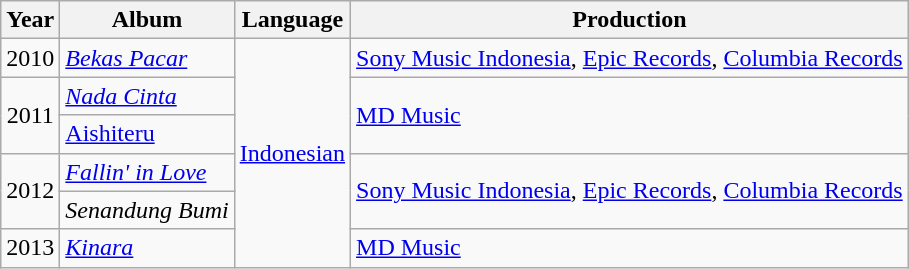<table class="wikitable">
<tr>
<th>Year</th>
<th>Album</th>
<th>Language</th>
<th>Production</th>
</tr>
<tr>
<td style="text-align:center;">2010</td>
<td><em><a href='#'>Bekas Pacar</a></em></td>
<td rowspan=6><a href='#'>Indonesian</a></td>
<td><a href='#'>Sony Music Indonesia</a>, <a href='#'>Epic Records</a>, <a href='#'>Columbia Records</a></td>
</tr>
<tr>
<td rowspan=2 style="text-align:center;">2011</td>
<td><em><a href='#'>Nada Cinta</a></em></td>
<td rowspan=2><a href='#'>MD Music</a></td>
</tr>
<tr>
<td><a href='#'>Aishiteru</a></td>
</tr>
<tr>
<td rowspan=2 style="text-align:center;">2012</td>
<td><em><a href='#'>Fallin' in Love</a></em></td>
<td rowspan=2><a href='#'>Sony Music Indonesia</a>, <a href='#'>Epic Records</a>, <a href='#'>Columbia Records</a></td>
</tr>
<tr>
<td><em>Senandung Bumi</em></td>
</tr>
<tr>
<td style="text-align:center;">2013</td>
<td><em><a href='#'>Kinara</a></em></td>
<td><a href='#'>MD Music</a></td>
</tr>
</table>
